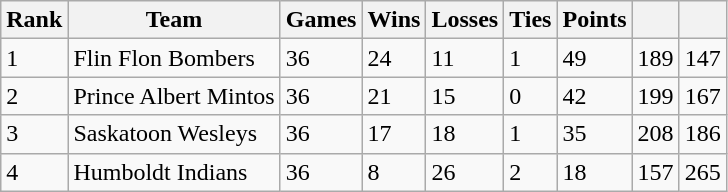<table class="wikitable">
<tr>
<th>Rank</th>
<th>Team</th>
<th>Games</th>
<th>Wins</th>
<th>Losses</th>
<th>Ties</th>
<th>Points</th>
<th></th>
<th></th>
</tr>
<tr>
<td>1</td>
<td>Flin Flon Bombers</td>
<td>36</td>
<td>24</td>
<td>11</td>
<td>1</td>
<td>49</td>
<td>189</td>
<td>147</td>
</tr>
<tr>
<td>2</td>
<td>Prince Albert Mintos</td>
<td>36</td>
<td>21</td>
<td>15</td>
<td>0</td>
<td>42</td>
<td>199</td>
<td>167</td>
</tr>
<tr>
<td>3</td>
<td>Saskatoon Wesleys</td>
<td>36</td>
<td>17</td>
<td>18</td>
<td>1</td>
<td>35</td>
<td>208</td>
<td>186</td>
</tr>
<tr>
<td>4</td>
<td>Humboldt Indians</td>
<td>36</td>
<td>8</td>
<td>26</td>
<td>2</td>
<td>18</td>
<td>157</td>
<td>265</td>
</tr>
</table>
